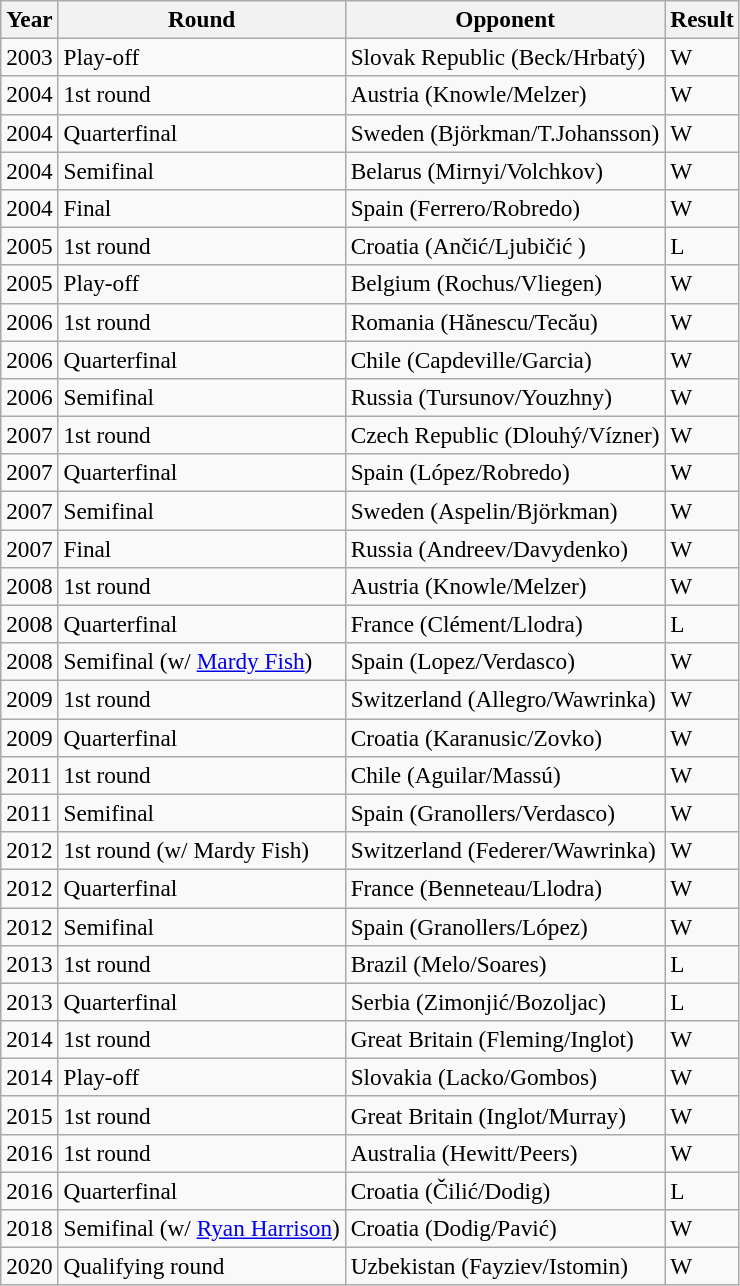<table class="sortable wikitable" style=font-size:97%>
<tr>
<th>Year</th>
<th>Round</th>
<th>Opponent</th>
<th>Result</th>
</tr>
<tr>
<td>2003</td>
<td>Play-off</td>
<td> Slovak Republic (Beck/Hrbatý)</td>
<td>W</td>
</tr>
<tr>
<td>2004</td>
<td>1st round</td>
<td> Austria (Knowle/Melzer)</td>
<td>W</td>
</tr>
<tr>
<td>2004</td>
<td>Quarterfinal</td>
<td> Sweden (Björkman/T.Johansson)</td>
<td>W</td>
</tr>
<tr>
<td>2004</td>
<td>Semifinal</td>
<td> Belarus (Mirnyi/Volchkov)</td>
<td>W</td>
</tr>
<tr>
<td>2004</td>
<td>Final</td>
<td> Spain (Ferrero/Robredo)</td>
<td>W</td>
</tr>
<tr>
<td>2005</td>
<td>1st round</td>
<td> Croatia (Ančić/Ljubičić )</td>
<td>L</td>
</tr>
<tr>
<td>2005</td>
<td>Play-off</td>
<td> Belgium (Rochus/Vliegen)</td>
<td>W</td>
</tr>
<tr>
<td>2006</td>
<td>1st round</td>
<td> Romania (Hănescu/Tecău)</td>
<td>W</td>
</tr>
<tr>
<td>2006</td>
<td>Quarterfinal</td>
<td> Chile (Capdeville/Garcia)</td>
<td>W</td>
</tr>
<tr>
<td>2006</td>
<td>Semifinal</td>
<td> Russia (Tursunov/Youzhny)</td>
<td>W</td>
</tr>
<tr>
<td>2007</td>
<td>1st round</td>
<td> Czech Republic (Dlouhý/Vízner)</td>
<td>W</td>
</tr>
<tr>
<td>2007</td>
<td>Quarterfinal</td>
<td> Spain (López/Robredo)</td>
<td>W</td>
</tr>
<tr>
<td>2007</td>
<td>Semifinal</td>
<td> Sweden (Aspelin/Björkman)</td>
<td>W</td>
</tr>
<tr>
<td>2007</td>
<td>Final</td>
<td> Russia (Andreev/Davydenko)</td>
<td>W</td>
</tr>
<tr>
<td>2008</td>
<td>1st round</td>
<td> Austria (Knowle/Melzer)</td>
<td>W</td>
</tr>
<tr>
<td>2008</td>
<td>Quarterfinal</td>
<td> France (Clément/Llodra)</td>
<td>L</td>
</tr>
<tr>
<td>2008</td>
<td>Semifinal (w/ <a href='#'>Mardy Fish</a>)</td>
<td> Spain (Lopez/Verdasco)</td>
<td>W</td>
</tr>
<tr>
<td>2009</td>
<td>1st round</td>
<td> Switzerland (Allegro/Wawrinka)</td>
<td>W</td>
</tr>
<tr>
<td>2009</td>
<td>Quarterfinal</td>
<td> Croatia (Karanusic/Zovko)</td>
<td>W</td>
</tr>
<tr>
<td>2011</td>
<td>1st round</td>
<td> Chile (Aguilar/Massú)</td>
<td>W</td>
</tr>
<tr>
<td>2011</td>
<td>Semifinal</td>
<td> Spain (Granollers/Verdasco)</td>
<td>W</td>
</tr>
<tr>
<td>2012</td>
<td>1st round (w/ Mardy Fish)</td>
<td> Switzerland (Federer/Wawrinka)</td>
<td>W</td>
</tr>
<tr>
<td>2012</td>
<td>Quarterfinal</td>
<td> France (Benneteau/Llodra)</td>
<td>W</td>
</tr>
<tr>
<td>2012</td>
<td>Semifinal</td>
<td> Spain (Granollers/López)</td>
<td>W</td>
</tr>
<tr>
<td>2013</td>
<td>1st round</td>
<td> Brazil (Melo/Soares)</td>
<td>L</td>
</tr>
<tr>
<td>2013</td>
<td>Quarterfinal</td>
<td> Serbia (Zimonjić/Bozoljac)</td>
<td>L</td>
</tr>
<tr>
<td>2014</td>
<td>1st round</td>
<td> Great Britain (Fleming/Inglot)</td>
<td>W</td>
</tr>
<tr>
<td>2014</td>
<td>Play-off</td>
<td> Slovakia (Lacko/Gombos)</td>
<td>W</td>
</tr>
<tr>
<td>2015</td>
<td>1st round</td>
<td> Great Britain (Inglot/Murray)</td>
<td>W</td>
</tr>
<tr>
<td>2016</td>
<td>1st round</td>
<td> Australia (Hewitt/Peers)</td>
<td>W</td>
</tr>
<tr>
<td>2016</td>
<td>Quarterfinal</td>
<td> Croatia (Čilić/Dodig)</td>
<td>L</td>
</tr>
<tr>
<td>2018</td>
<td>Semifinal (w/ <a href='#'>Ryan Harrison</a>)</td>
<td> Croatia (Dodig/Pavić)</td>
<td>W</td>
</tr>
<tr>
<td>2020</td>
<td>Qualifying round</td>
<td> Uzbekistan (Fayziev/Istomin)</td>
<td>W</td>
</tr>
</table>
